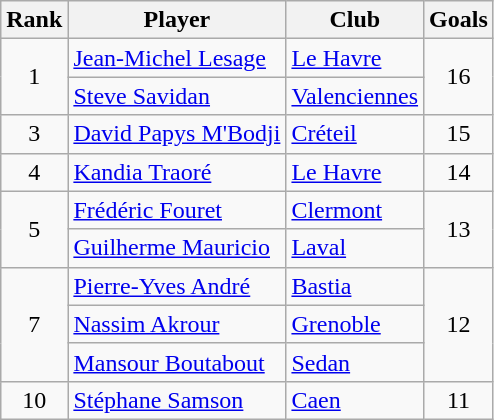<table class="wikitable" style="text-align:center">
<tr>
<th>Rank</th>
<th>Player</th>
<th>Club</th>
<th>Goals</th>
</tr>
<tr>
<td rowspan="2">1</td>
<td align="left"> <a href='#'>Jean-Michel Lesage</a></td>
<td align="left"><a href='#'>Le Havre</a></td>
<td rowspan="2">16</td>
</tr>
<tr>
<td align="left"> <a href='#'>Steve Savidan</a></td>
<td align="left"><a href='#'>Valenciennes</a></td>
</tr>
<tr>
<td>3</td>
<td align="left"> <a href='#'>David Papys M'Bodji</a></td>
<td align="left"><a href='#'>Créteil</a></td>
<td>15</td>
</tr>
<tr>
<td>4</td>
<td align="left"> <a href='#'>Kandia Traoré</a></td>
<td align="left"><a href='#'>Le Havre</a></td>
<td>14</td>
</tr>
<tr>
<td rowspan="2">5</td>
<td align="left"> <a href='#'>Frédéric Fouret</a></td>
<td align="left"><a href='#'>Clermont</a></td>
<td rowspan="2">13</td>
</tr>
<tr>
<td align="left"> <a href='#'>Guilherme Mauricio</a></td>
<td align="left"><a href='#'>Laval</a></td>
</tr>
<tr>
<td rowspan="3">7</td>
<td align="left"> <a href='#'>Pierre-Yves André</a></td>
<td align="left"><a href='#'>Bastia</a></td>
<td rowspan="3">12</td>
</tr>
<tr>
<td align="left"> <a href='#'>Nassim Akrour</a></td>
<td align="left"><a href='#'>Grenoble</a></td>
</tr>
<tr>
<td align="left"> <a href='#'>Mansour Boutabout</a></td>
<td align="left"><a href='#'>Sedan</a></td>
</tr>
<tr>
<td>10</td>
<td align="left"> <a href='#'>Stéphane Samson</a></td>
<td align="left"><a href='#'>Caen</a></td>
<td>11</td>
</tr>
</table>
